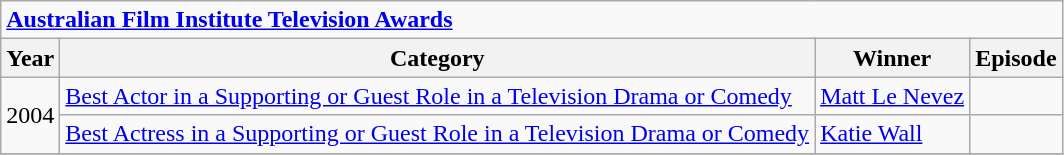<table class="wikitable">
<tr>
<td colspan=4><strong><a href='#'>Australian Film Institute Television Awards</a></strong></td>
</tr>
<tr>
<th>Year</th>
<th>Category</th>
<th>Winner</th>
<th>Episode</th>
</tr>
<tr>
<td rowspan=2>2004</td>
<td><a href='#'>Best Actor in a Supporting or Guest Role in a Television Drama or Comedy</a></td>
<td><a href='#'>Matt Le Nevez</a></td>
<td></td>
</tr>
<tr>
<td><a href='#'>Best Actress in a Supporting or Guest Role in a Television Drama or Comedy</a></td>
<td><a href='#'>Katie Wall</a></td>
<td></td>
</tr>
<tr>
</tr>
</table>
